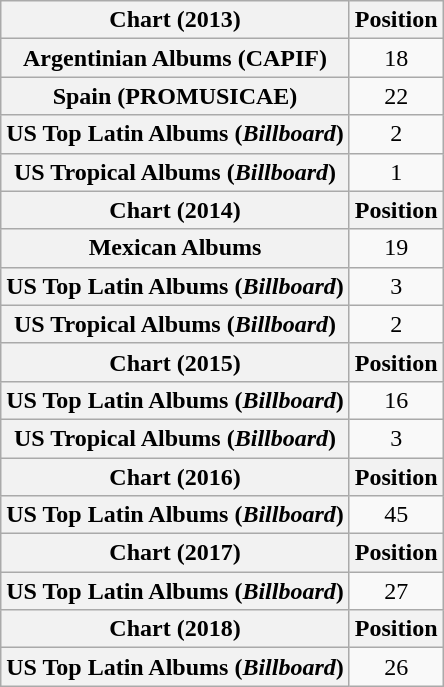<table class="wikitable sortable plainrowheaders">
<tr>
<th scope="col">Chart (2013)</th>
<th scope="col">Position</th>
</tr>
<tr>
<th scope="row">Argentinian Albums (CAPIF)</th>
<td style="text-align:center;">18</td>
</tr>
<tr>
<th scope="row">Spain (PROMUSICAE)</th>
<td style="text-align:center;">22</td>
</tr>
<tr>
<th scope="row">US Top Latin Albums (<em>Billboard</em>)</th>
<td style="text-align:center;">2</td>
</tr>
<tr>
<th scope="row">US Tropical Albums (<em>Billboard</em>)</th>
<td style="text-align:center;">1</td>
</tr>
<tr>
<th scope="col">Chart (2014)</th>
<th scope="col">Position</th>
</tr>
<tr>
<th scope="row">Mexican Albums</th>
<td align="center">19</td>
</tr>
<tr>
<th scope="row">US Top Latin Albums (<em>Billboard</em>)</th>
<td style="text-align:center;">3</td>
</tr>
<tr>
<th scope="row">US Tropical Albums (<em>Billboard</em>)</th>
<td style="text-align:center;">2</td>
</tr>
<tr>
<th scope="col">Chart (2015)</th>
<th scope="col">Position</th>
</tr>
<tr>
<th scope="row">US Top Latin Albums (<em>Billboard</em>)</th>
<td style="text-align:center;">16</td>
</tr>
<tr>
<th scope="row">US Tropical Albums (<em>Billboard</em>)</th>
<td style="text-align:center;">3</td>
</tr>
<tr>
<th scope="col">Chart (2016)</th>
<th scope="col">Position</th>
</tr>
<tr>
<th scope="row">US Top Latin Albums (<em>Billboard</em>)</th>
<td style="text-align:center;">45</td>
</tr>
<tr>
<th scope="col">Chart (2017)</th>
<th scope="col">Position</th>
</tr>
<tr>
<th scope="row">US Top Latin Albums (<em>Billboard</em>)</th>
<td style="text-align:center;">27</td>
</tr>
<tr>
<th scope="col">Chart (2018)</th>
<th scope="col">Position</th>
</tr>
<tr>
<th scope="row">US Top Latin Albums (<em>Billboard</em>)</th>
<td style="text-align:center;">26</td>
</tr>
</table>
